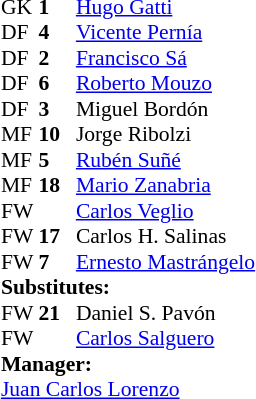<table cellspacing="0" cellpadding="0" style="font-size:90%; margin:0.2em auto;">
<tr>
<th width="25"></th>
<th width="25"></th>
</tr>
<tr>
<td>GK</td>
<td><strong>1</strong></td>
<td> <a href='#'>Hugo Gatti</a></td>
</tr>
<tr>
<td>DF</td>
<td><strong>4</strong></td>
<td> <a href='#'>Vicente Pernía</a></td>
</tr>
<tr>
<td>DF</td>
<td><strong>2</strong></td>
<td> <a href='#'>Francisco Sá</a></td>
</tr>
<tr>
<td>DF</td>
<td><strong>6</strong></td>
<td> <a href='#'>Roberto Mouzo</a></td>
</tr>
<tr>
<td>DF</td>
<td><strong>3</strong></td>
<td> Miguel Bordón</td>
</tr>
<tr>
<td>MF</td>
<td><strong>10</strong></td>
<td> Jorge Ribolzi</td>
</tr>
<tr>
<td>MF</td>
<td><strong>5</strong></td>
<td> <a href='#'>Rubén Suñé</a></td>
</tr>
<tr>
<td>MF</td>
<td><strong>18</strong></td>
<td> <a href='#'>Mario Zanabria</a></td>
<td></td>
<td></td>
</tr>
<tr>
<td>FW</td>
<td></td>
<td> <a href='#'>Carlos Veglio</a></td>
<td></td>
<td></td>
</tr>
<tr>
<td>FW</td>
<td><strong>17</strong></td>
<td> Carlos H. Salinas</td>
</tr>
<tr>
<td>FW</td>
<td><strong>7</strong></td>
<td> <a href='#'>Ernesto Mastrángelo</a></td>
</tr>
<tr>
<td colspan=3><strong>Substitutes:</strong></td>
</tr>
<tr>
<td>FW</td>
<td><strong>21</strong></td>
<td> Daniel S. Pavón</td>
<td></td>
<td></td>
</tr>
<tr>
<td>FW</td>
<td></td>
<td> <a href='#'>Carlos Salguero</a></td>
<td></td>
<td></td>
</tr>
<tr>
<td colspan=3><strong>Manager:</strong></td>
</tr>
<tr>
<td colspan=4> <a href='#'>Juan Carlos Lorenzo</a></td>
</tr>
</table>
